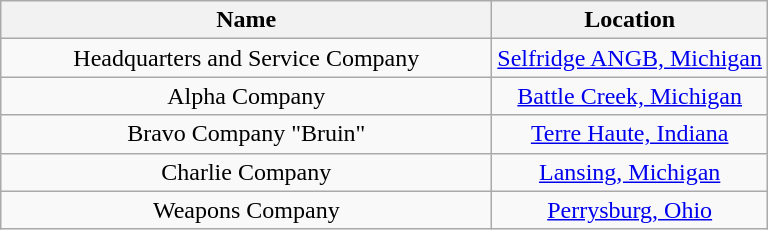<table class="wikitable" style="text-align: center;">
<tr>
<th style="width:20em">Name</th>
<th>Location</th>
</tr>
<tr>
<td align="center">Headquarters and Service Company</td>
<td><a href='#'>Selfridge ANGB, Michigan</a></td>
</tr>
<tr>
<td align="center">Alpha Company</td>
<td><a href='#'>Battle Creek, Michigan</a></td>
</tr>
<tr>
<td align="center">Bravo Company "Bruin"</td>
<td><a href='#'>Terre Haute, Indiana</a></td>
</tr>
<tr>
<td align="center">Charlie Company</td>
<td><a href='#'>Lansing, Michigan</a></td>
</tr>
<tr>
<td align="center">Weapons Company</td>
<td><a href='#'>Perrysburg, Ohio</a></td>
</tr>
</table>
